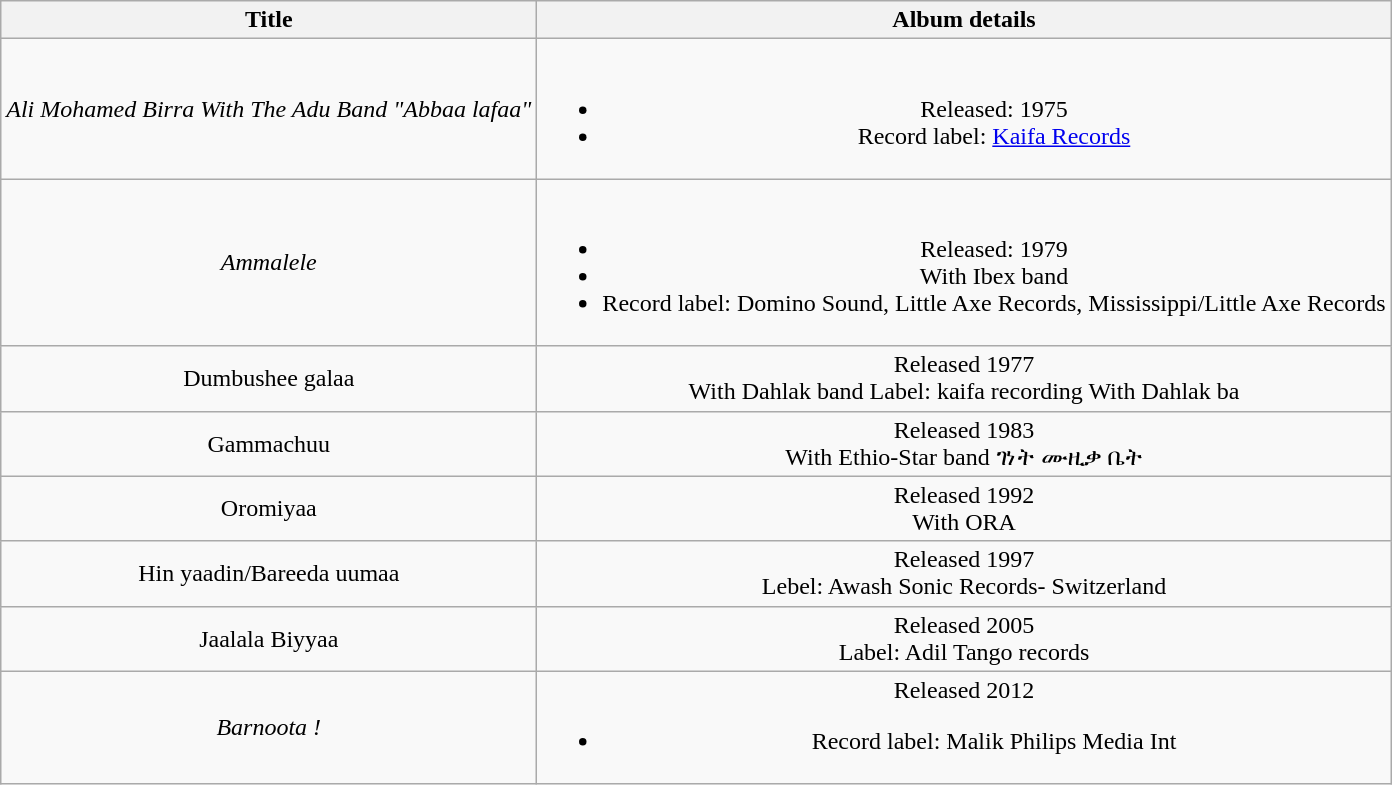<table class="wikitable mw-collapsible plainrowheaders" style="text-align:center;">
<tr>
<th>Title</th>
<th scope="col" style="padding:0 8px;">Album details</th>
</tr>
<tr>
<td><em>Ali Mohamed Birra With The Adu Band "Abbaa lafaa"</em></td>
<td><br><ul><li>Released: 1975</li><li>Record label: <a href='#'>Kaifa Records</a></li></ul></td>
</tr>
<tr>
<td><em>Ammalele</em></td>
<td><br><ul><li>Released: 1979</li><li>With Ibex band</li><li>Record label: Domino Sound, Little Axe Records, Mississippi/Little Axe Records</li></ul></td>
</tr>
<tr>
<td>Dumbushee galaa</td>
<td>Released 1977<br>With Dahlak band
Label: kaifa recording
With Dahlak ba</td>
</tr>
<tr>
<td>Gammachuu</td>
<td>Released 1983<br>With Ethio-Star band
ገነት ሙዚቃ ቤት</td>
</tr>
<tr>
<td>Oromiyaa</td>
<td>Released 1992<br>With ORA</td>
</tr>
<tr>
<td>Hin yaadin/Bareeda uumaa</td>
<td>Released 1997<br>Lebel: Awash Sonic Records- Switzerland</td>
</tr>
<tr>
<td>Jaalala Biyyaa</td>
<td>Released 2005<br>Label: Adil Tango records</td>
</tr>
<tr>
<td><em>Barnoota !</em></td>
<td>Released 2012<br><ul><li>Record label: Malik Philips Media Int</li></ul></td>
</tr>
</table>
